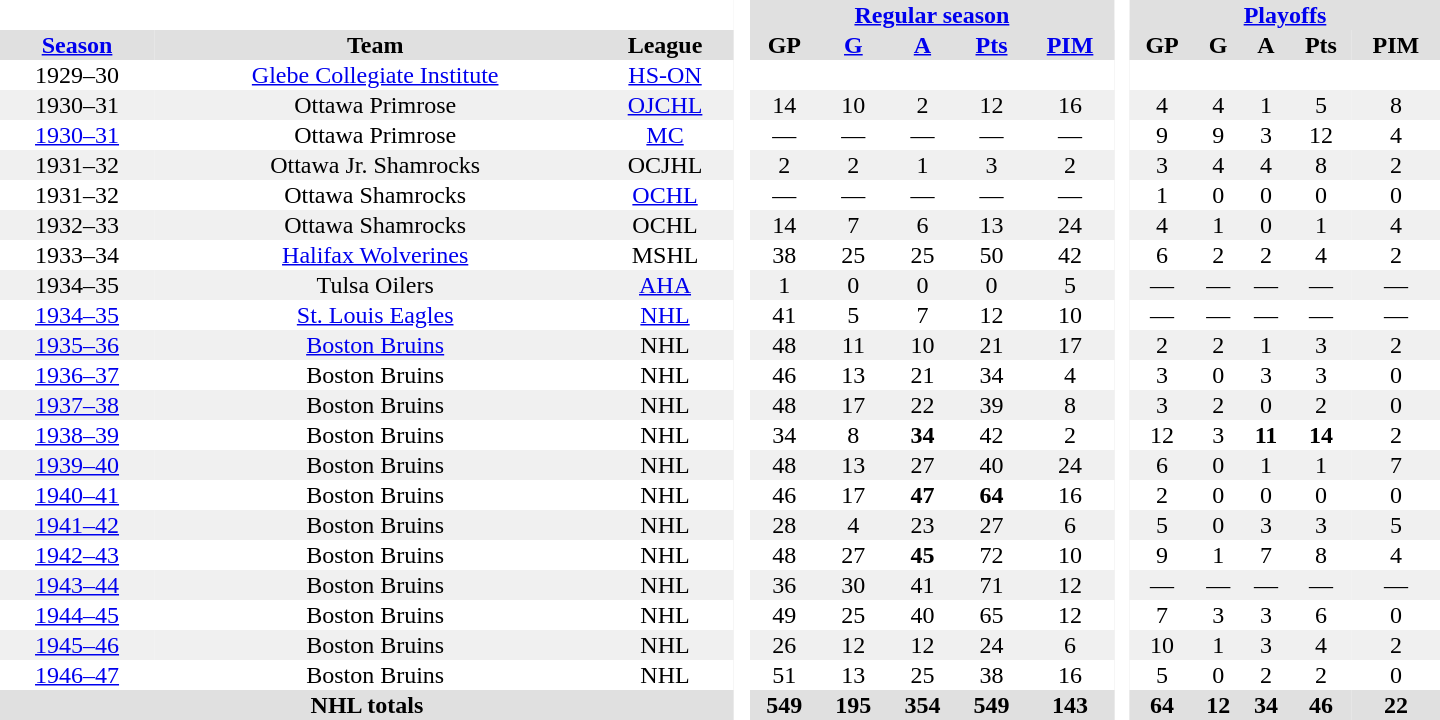<table border="0" cellpadding="1" cellspacing="0" style="text-align:center; width:60em;">
<tr style="background:#e0e0e0;">
<th colspan="3" bgcolor="#ffffff"> </th>
<th rowspan="99" bgcolor="#ffffff"> </th>
<th colspan="5"><a href='#'>Regular season</a></th>
<th rowspan="99" bgcolor="#ffffff"> </th>
<th colspan="5"><a href='#'>Playoffs</a></th>
</tr>
<tr style="background:#e0e0e0;">
<th><a href='#'>Season</a></th>
<th>Team</th>
<th>League</th>
<th>GP</th>
<th><a href='#'>G</a></th>
<th><a href='#'>A</a></th>
<th><a href='#'>Pts</a></th>
<th><a href='#'>PIM</a></th>
<th>GP</th>
<th>G</th>
<th>A</th>
<th>Pts</th>
<th>PIM</th>
</tr>
<tr>
<td>1929–30</td>
<td><a href='#'>Glebe Collegiate Institute</a></td>
<td><a href='#'>HS-ON</a></td>
<td></td>
<td></td>
<td></td>
<td></td>
<td></td>
<td></td>
<td></td>
<td></td>
<td></td>
<td></td>
</tr>
<tr style="background:#f0f0f0;">
<td>1930–31</td>
<td>Ottawa Primrose</td>
<td><a href='#'>OJCHL</a></td>
<td>14</td>
<td>10</td>
<td>2</td>
<td>12</td>
<td>16</td>
<td>4</td>
<td>4</td>
<td>1</td>
<td>5</td>
<td>8</td>
</tr>
<tr>
<td><a href='#'>1930–31</a></td>
<td>Ottawa Primrose</td>
<td><a href='#'>MC</a></td>
<td>—</td>
<td>—</td>
<td>—</td>
<td>—</td>
<td>—</td>
<td>9</td>
<td>9</td>
<td>3</td>
<td>12</td>
<td>4</td>
</tr>
<tr style="background:#f0f0f0;">
<td>1931–32</td>
<td>Ottawa Jr. Shamrocks</td>
<td>OCJHL</td>
<td>2</td>
<td>2</td>
<td>1</td>
<td>3</td>
<td>2</td>
<td>3</td>
<td>4</td>
<td>4</td>
<td>8</td>
<td>2</td>
</tr>
<tr>
<td>1931–32</td>
<td>Ottawa Shamrocks</td>
<td><a href='#'>OCHL</a></td>
<td>—</td>
<td>—</td>
<td>—</td>
<td>—</td>
<td>—</td>
<td>1</td>
<td>0</td>
<td>0</td>
<td>0</td>
<td>0</td>
</tr>
<tr style="background:#f0f0f0;">
<td>1932–33</td>
<td>Ottawa Shamrocks</td>
<td>OCHL</td>
<td>14</td>
<td>7</td>
<td>6</td>
<td>13</td>
<td>24</td>
<td>4</td>
<td>1</td>
<td>0</td>
<td>1</td>
<td>4</td>
</tr>
<tr>
<td>1933–34</td>
<td><a href='#'>Halifax Wolverines</a></td>
<td>MSHL</td>
<td>38</td>
<td>25</td>
<td>25</td>
<td>50</td>
<td>42</td>
<td>6</td>
<td>2</td>
<td>2</td>
<td>4</td>
<td>2</td>
</tr>
<tr style="background:#f0f0f0;">
<td>1934–35</td>
<td>Tulsa Oilers</td>
<td><a href='#'>AHA</a></td>
<td>1</td>
<td>0</td>
<td>0</td>
<td>0</td>
<td>5</td>
<td>—</td>
<td>—</td>
<td>—</td>
<td>—</td>
<td>—</td>
</tr>
<tr>
<td><a href='#'>1934–35</a></td>
<td><a href='#'>St. Louis Eagles</a></td>
<td><a href='#'>NHL</a></td>
<td>41</td>
<td>5</td>
<td>7</td>
<td>12</td>
<td>10</td>
<td>—</td>
<td>—</td>
<td>—</td>
<td>—</td>
<td>—</td>
</tr>
<tr style="background:#f0f0f0;">
<td><a href='#'>1935–36</a></td>
<td><a href='#'>Boston Bruins</a></td>
<td>NHL</td>
<td>48</td>
<td>11</td>
<td>10</td>
<td>21</td>
<td>17</td>
<td>2</td>
<td>2</td>
<td>1</td>
<td>3</td>
<td>2</td>
</tr>
<tr>
<td><a href='#'>1936–37</a></td>
<td>Boston Bruins</td>
<td>NHL</td>
<td>46</td>
<td>13</td>
<td>21</td>
<td>34</td>
<td>4</td>
<td>3</td>
<td>0</td>
<td>3</td>
<td>3</td>
<td>0</td>
</tr>
<tr style="background:#f0f0f0;">
<td><a href='#'>1937–38</a></td>
<td>Boston Bruins</td>
<td>NHL</td>
<td>48</td>
<td>17</td>
<td>22</td>
<td>39</td>
<td>8</td>
<td>3</td>
<td>2</td>
<td>0</td>
<td>2</td>
<td>0</td>
</tr>
<tr>
<td><a href='#'>1938–39</a></td>
<td>Boston Bruins</td>
<td>NHL</td>
<td>34</td>
<td>8</td>
<td><strong>34</strong></td>
<td>42</td>
<td>2</td>
<td>12</td>
<td>3</td>
<td><strong>11</strong></td>
<td><strong>14</strong></td>
<td>2</td>
</tr>
<tr style="background:#f0f0f0;">
<td><a href='#'>1939–40</a></td>
<td>Boston Bruins</td>
<td>NHL</td>
<td>48</td>
<td>13</td>
<td>27</td>
<td>40</td>
<td>24</td>
<td>6</td>
<td>0</td>
<td>1</td>
<td>1</td>
<td>7</td>
</tr>
<tr>
<td><a href='#'>1940–41</a></td>
<td>Boston Bruins</td>
<td>NHL</td>
<td>46</td>
<td>17</td>
<td><strong>47</strong></td>
<td><strong>64</strong></td>
<td>16</td>
<td>2</td>
<td>0</td>
<td>0</td>
<td>0</td>
<td>0</td>
</tr>
<tr style="background:#f0f0f0;">
<td><a href='#'>1941–42</a></td>
<td>Boston Bruins</td>
<td>NHL</td>
<td>28</td>
<td>4</td>
<td>23</td>
<td>27</td>
<td>6</td>
<td>5</td>
<td>0</td>
<td>3</td>
<td>3</td>
<td>5</td>
</tr>
<tr>
<td><a href='#'>1942–43</a></td>
<td>Boston Bruins</td>
<td>NHL</td>
<td>48</td>
<td>27</td>
<td><strong>45</strong></td>
<td>72</td>
<td>10</td>
<td>9</td>
<td>1</td>
<td>7</td>
<td>8</td>
<td>4</td>
</tr>
<tr style="background:#f0f0f0;">
<td><a href='#'>1943–44</a></td>
<td>Boston Bruins</td>
<td>NHL</td>
<td>36</td>
<td>30</td>
<td>41</td>
<td>71</td>
<td>12</td>
<td>—</td>
<td>—</td>
<td>—</td>
<td>—</td>
<td>—</td>
</tr>
<tr>
<td><a href='#'>1944–45</a></td>
<td>Boston Bruins</td>
<td>NHL</td>
<td>49</td>
<td>25</td>
<td>40</td>
<td>65</td>
<td>12</td>
<td>7</td>
<td>3</td>
<td>3</td>
<td>6</td>
<td>0</td>
</tr>
<tr style="background:#f0f0f0;">
<td><a href='#'>1945–46</a></td>
<td>Boston Bruins</td>
<td>NHL</td>
<td>26</td>
<td>12</td>
<td>12</td>
<td>24</td>
<td>6</td>
<td>10</td>
<td>1</td>
<td>3</td>
<td>4</td>
<td>2</td>
</tr>
<tr>
<td><a href='#'>1946–47</a></td>
<td>Boston Bruins</td>
<td>NHL</td>
<td>51</td>
<td>13</td>
<td>25</td>
<td>38</td>
<td>16</td>
<td>5</td>
<td>0</td>
<td>2</td>
<td>2</td>
<td>0</td>
</tr>
<tr style="background:#e0e0e0;">
<th colspan="3">NHL totals</th>
<th>549</th>
<th>195</th>
<th>354</th>
<th>549</th>
<th>143</th>
<th>64</th>
<th>12</th>
<th>34</th>
<th>46</th>
<th>22</th>
</tr>
</table>
